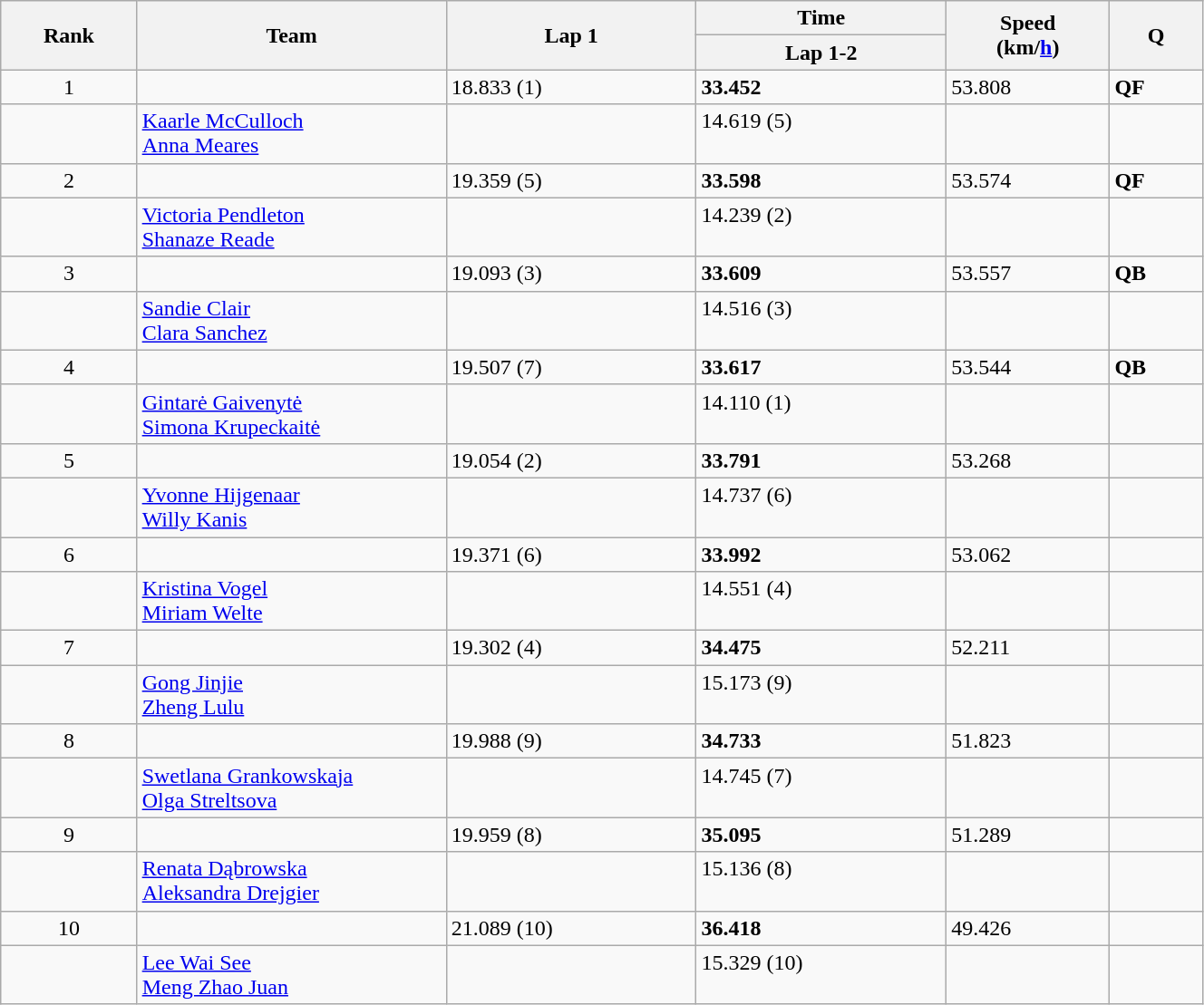<table class="wikitable" width=70%>
<tr>
<th rowspan=2>Rank</th>
<th rowspan=2 width=220>Team</th>
<th rowspan=2>Lap 1</th>
<th>Time</th>
<th rowspan=2>Speed<br>(km/<a href='#'>h</a>)</th>
<th rowspan=2>Q</th>
</tr>
<tr>
<th>Lap 1-2</th>
</tr>
<tr>
<td align=center>1</td>
<td></td>
<td>18.833 (1)</td>
<td><strong>33.452</strong></td>
<td>53.808</td>
<td><strong>QF</strong></td>
</tr>
<tr valign=top>
<td></td>
<td><a href='#'>Kaarle McCulloch</a><br><a href='#'>Anna Meares</a></td>
<td></td>
<td>14.619 (5)</td>
<td></td>
</tr>
<tr>
<td align=center>2</td>
<td></td>
<td>19.359 (5)</td>
<td><strong>33.598</strong></td>
<td>53.574</td>
<td><strong>QF</strong></td>
</tr>
<tr valign=top>
<td></td>
<td><a href='#'>Victoria Pendleton</a><br><a href='#'>Shanaze Reade</a></td>
<td></td>
<td>14.239 (2)</td>
<td></td>
</tr>
<tr>
<td align=center>3</td>
<td></td>
<td>19.093 (3)</td>
<td><strong>33.609</strong></td>
<td>53.557</td>
<td><strong>QB</strong></td>
</tr>
<tr valign=top>
<td></td>
<td><a href='#'>Sandie Clair</a><br><a href='#'>Clara Sanchez</a></td>
<td></td>
<td>14.516 (3)</td>
<td></td>
</tr>
<tr>
<td align=center>4</td>
<td></td>
<td>19.507 (7)</td>
<td><strong>33.617</strong></td>
<td>53.544</td>
<td><strong>QB</strong></td>
</tr>
<tr valign=top>
<td></td>
<td><a href='#'>Gintarė Gaivenytė</a><br><a href='#'>Simona Krupeckaitė</a></td>
<td></td>
<td>14.110 (1)</td>
<td></td>
</tr>
<tr>
<td align=center>5</td>
<td></td>
<td>19.054 (2)</td>
<td><strong>33.791</strong></td>
<td>53.268</td>
<td></td>
</tr>
<tr valign=top>
<td></td>
<td><a href='#'>Yvonne Hijgenaar</a><br><a href='#'>Willy Kanis</a></td>
<td></td>
<td>14.737 (6)</td>
<td></td>
</tr>
<tr>
<td align=center>6</td>
<td></td>
<td>19.371 (6)</td>
<td><strong>33.992</strong></td>
<td>53.062</td>
<td></td>
</tr>
<tr valign=top>
<td></td>
<td><a href='#'>Kristina Vogel</a><br><a href='#'>Miriam Welte</a></td>
<td></td>
<td>14.551 (4)</td>
<td></td>
</tr>
<tr>
<td align=center>7</td>
<td></td>
<td>19.302 (4)</td>
<td><strong>34.475</strong></td>
<td>52.211</td>
<td></td>
</tr>
<tr valign=top>
<td></td>
<td><a href='#'>Gong Jinjie</a><br><a href='#'>Zheng Lulu</a></td>
<td></td>
<td>15.173 (9)</td>
<td></td>
</tr>
<tr>
<td align=center>8</td>
<td></td>
<td>19.988 (9)</td>
<td><strong>34.733</strong></td>
<td>51.823</td>
<td></td>
</tr>
<tr valign=top>
<td></td>
<td><a href='#'>Swetlana Grankowskaja</a><br><a href='#'>Olga Streltsova</a></td>
<td></td>
<td>14.745 (7)</td>
<td></td>
</tr>
<tr>
<td align=center>9</td>
<td></td>
<td>19.959 (8)</td>
<td><strong>35.095</strong></td>
<td>51.289</td>
<td></td>
</tr>
<tr valign=top>
<td></td>
<td><a href='#'>Renata Dąbrowska</a><br><a href='#'>Aleksandra Drejgier</a></td>
<td></td>
<td>15.136 (8)</td>
<td></td>
</tr>
<tr>
<td align=center>10</td>
<td></td>
<td>21.089 (10)</td>
<td><strong>36.418</strong></td>
<td>49.426</td>
<td></td>
</tr>
<tr valign=top>
<td></td>
<td><a href='#'>Lee Wai See</a><br><a href='#'>Meng Zhao Juan</a></td>
<td></td>
<td>15.329 (10)</td>
<td></td>
</tr>
</table>
